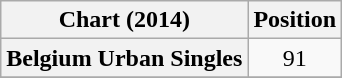<table class="wikitable sortable plainrowheaders">
<tr>
<th>Chart (2014)</th>
<th>Position</th>
</tr>
<tr>
<th scope="row">Belgium Urban Singles</th>
<td style="text-align:center;">91</td>
</tr>
<tr>
</tr>
</table>
